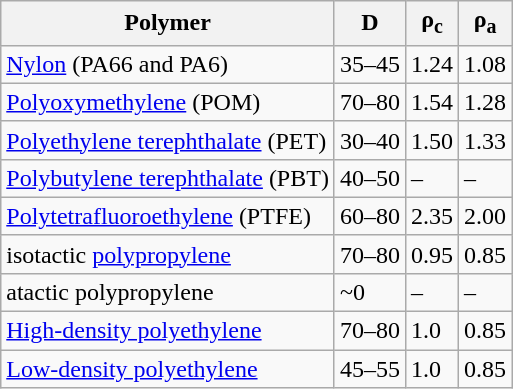<table Class = "wikitable float-right">
<tr>
<th>Polymer</th>
<th>D</th>
<th>ρ<sub>c</sub></th>
<th>ρ<sub>a</sub></th>
</tr>
<tr>
<td><a href='#'>Nylon</a> (PA66 and PA6)</td>
<td>35–45</td>
<td>1.24</td>
<td>1.08</td>
</tr>
<tr>
<td><a href='#'>Polyoxymethylene</a> (POM)</td>
<td>70–80</td>
<td>1.54</td>
<td>1.28</td>
</tr>
<tr>
<td><a href='#'>Polyethylene terephthalate</a> (PET)</td>
<td>30–40</td>
<td>1.50</td>
<td>1.33</td>
</tr>
<tr>
<td><a href='#'>Polybutylene terephthalate</a> (PBT)</td>
<td>40–50</td>
<td>–</td>
<td>–</td>
</tr>
<tr>
<td><a href='#'>Polytetrafluoroethylene</a> (PTFE)</td>
<td>60–80</td>
<td>2.35</td>
<td>2.00</td>
</tr>
<tr>
<td>isotactic <a href='#'>polypropylene</a></td>
<td>70–80</td>
<td>0.95</td>
<td>0.85</td>
</tr>
<tr>
<td>atactic polypropylene</td>
<td>~0</td>
<td>–</td>
<td>–</td>
</tr>
<tr>
<td><a href='#'>High-density polyethylene</a></td>
<td>70–80</td>
<td>1.0</td>
<td>0.85</td>
</tr>
<tr>
<td><a href='#'>Low-density polyethylene</a></td>
<td>45–55</td>
<td>1.0</td>
<td>0.85</td>
</tr>
</table>
